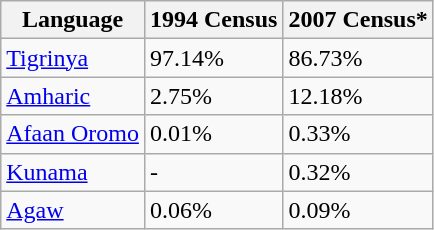<table class="wikitable">
<tr>
<th>Language</th>
<th>1994 Census</th>
<th>2007 Census*</th>
</tr>
<tr>
<td><a href='#'>Tigrinya</a></td>
<td>97.14%</td>
<td>86.73%</td>
</tr>
<tr>
<td><a href='#'>Amharic</a></td>
<td>2.75%</td>
<td>12.18%</td>
</tr>
<tr>
<td><a href='#'>Afaan Oromo</a></td>
<td>0.01%</td>
<td>0.33%</td>
</tr>
<tr>
<td><a href='#'>Kunama</a></td>
<td>-</td>
<td>0.32%</td>
</tr>
<tr>
<td><a href='#'>Agaw</a></td>
<td>0.06%</td>
<td>0.09%</td>
</tr>
</table>
